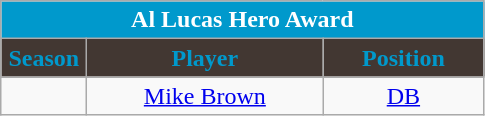<table class="wikitable sortable" style="text-align:center">
<tr>
<td colspan="4" style="background:#09C; color:#fff;"><strong>Al Lucas Hero Award</strong></td>
</tr>
<tr>
<th style="width:50px; background:#423732; color:#09C;">Season</th>
<th style="width:150px; background:#423732; color:#09C;">Player</th>
<th style="width:100px; background:#423732; color:#09C;">Position</th>
</tr>
<tr>
<td></td>
<td><a href='#'>Mike Brown</a></td>
<td><a href='#'>DB</a></td>
</tr>
</table>
